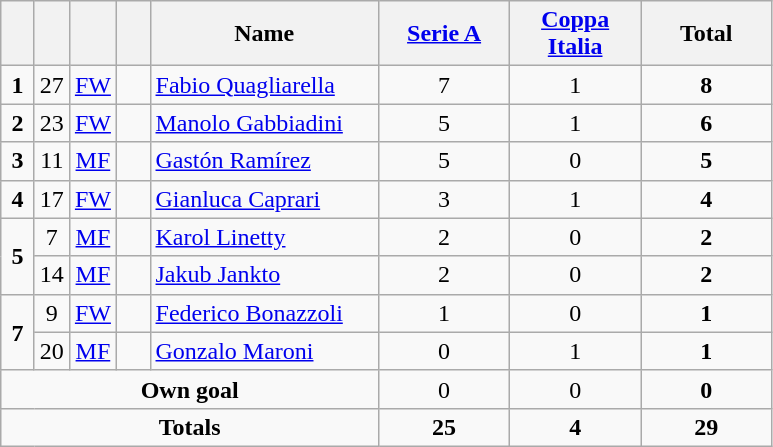<table class="wikitable" style="text-align:center">
<tr>
<th width=15></th>
<th width=15></th>
<th width=15></th>
<th width=15></th>
<th width=145>Name</th>
<th width=80><strong><a href='#'>Serie A</a></strong></th>
<th width=80><strong><a href='#'>Coppa Italia</a></strong></th>
<th width=80>Total</th>
</tr>
<tr>
<td><strong>1</strong></td>
<td>27</td>
<td><a href='#'>FW</a></td>
<td></td>
<td align=left><a href='#'>Fabio Quagliarella</a></td>
<td>7</td>
<td>1</td>
<td><strong>8</strong></td>
</tr>
<tr>
<td><strong>2</strong></td>
<td>23</td>
<td><a href='#'>FW</a></td>
<td></td>
<td align=left><a href='#'>Manolo Gabbiadini</a></td>
<td>5</td>
<td>1</td>
<td><strong>6</strong></td>
</tr>
<tr>
<td><strong>3</strong></td>
<td>11</td>
<td><a href='#'>MF</a></td>
<td></td>
<td align=left><a href='#'>Gastón Ramírez</a></td>
<td>5</td>
<td>0</td>
<td><strong>5</strong></td>
</tr>
<tr>
<td><strong>4</strong></td>
<td>17</td>
<td><a href='#'>FW</a></td>
<td></td>
<td align=left><a href='#'>Gianluca Caprari</a></td>
<td>3</td>
<td>1</td>
<td><strong>4</strong></td>
</tr>
<tr>
<td rowspan=2><strong>5</strong></td>
<td>7</td>
<td><a href='#'>MF</a></td>
<td></td>
<td align=left><a href='#'>Karol Linetty</a></td>
<td>2</td>
<td>0</td>
<td><strong>2</strong></td>
</tr>
<tr>
<td>14</td>
<td><a href='#'>MF</a></td>
<td></td>
<td align=left><a href='#'>Jakub Jankto</a></td>
<td>2</td>
<td>0</td>
<td><strong>2</strong></td>
</tr>
<tr>
<td rowspan=2><strong>7</strong></td>
<td>9</td>
<td><a href='#'>FW</a></td>
<td></td>
<td align=left><a href='#'>Federico Bonazzoli</a></td>
<td>1</td>
<td>0</td>
<td><strong>1</strong></td>
</tr>
<tr>
<td>20</td>
<td><a href='#'>MF</a></td>
<td></td>
<td align=left><a href='#'>Gonzalo Maroni</a></td>
<td>0</td>
<td>1</td>
<td><strong>1</strong></td>
</tr>
<tr>
<td colspan=5><strong>Own goal</strong></td>
<td>0</td>
<td>0</td>
<td><strong>0</strong></td>
</tr>
<tr>
<td colspan=5><strong>Totals</strong></td>
<td><strong>25</strong></td>
<td><strong>4</strong></td>
<td><strong>29</strong></td>
</tr>
</table>
